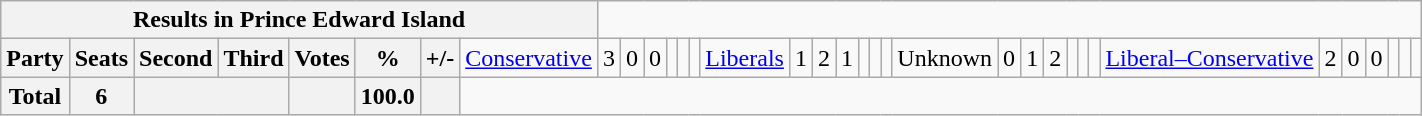<table class="wikitable">
<tr>
<th colspan=9>Results in Prince Edward Island</th>
</tr>
<tr>
<th colspan=2>Party</th>
<th>Seats</th>
<th>Second</th>
<th>Third</th>
<th>Votes</th>
<th>%</th>
<th>+/-<br></th>
<td><a href='#'>Conservative</a></td>
<td align="right">3</td>
<td align="right">0</td>
<td align="right">0</td>
<td align="right"></td>
<td align="right"></td>
<td align="right"><br></td>
<td><a href='#'>Liberals</a></td>
<td align="right">1</td>
<td align="right">2</td>
<td align="right">1</td>
<td align="right"></td>
<td align="right"></td>
<td align="right"><br></td>
<td>Unknown</td>
<td align="right">0</td>
<td align="right">1</td>
<td align="right">2</td>
<td align="right"></td>
<td align="right"></td>
<td align="right"><br></td>
<td><a href='#'>Liberal–Conservative</a></td>
<td align="right">2</td>
<td align="right">0</td>
<td align="right">0</td>
<td align="right"></td>
<td align="right"></td>
<td align="right"></td>
</tr>
<tr>
<th colspan="2">Total</th>
<th>6</th>
<th colspan="2"></th>
<th></th>
<th>100.0</th>
<th></th>
</tr>
</table>
